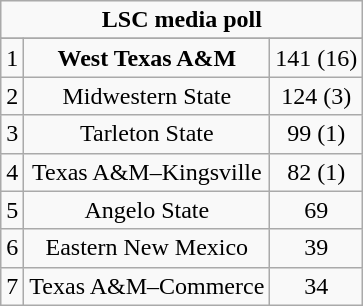<table class="wikitable" style="display: inline-table;">
<tr>
<td align="center" Colspan="3"><strong>LSC media poll</strong></td>
</tr>
<tr align="center">
</tr>
<tr align="center">
<td>1</td>
<td><strong>West Texas A&M</strong></td>
<td>141 (16)</td>
</tr>
<tr align="center">
<td>2</td>
<td>Midwestern State</td>
<td>124 (3)</td>
</tr>
<tr align="center">
<td>3</td>
<td>Tarleton State</td>
<td>99 (1)</td>
</tr>
<tr align="center">
<td>4</td>
<td>Texas A&M–Kingsville</td>
<td>82 (1)</td>
</tr>
<tr align="center">
<td>5</td>
<td>Angelo State</td>
<td>69</td>
</tr>
<tr align="center">
<td>6</td>
<td>Eastern New Mexico</td>
<td>39</td>
</tr>
<tr align="center">
<td>7</td>
<td>Texas A&M–Commerce</td>
<td>34</td>
</tr>
</table>
